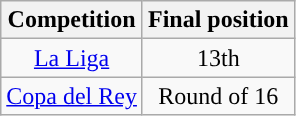<table class="wikitable" style="font-size:100%; text-align:center">
<tr>
<th>Competition</th>
<th>Final position</th>
</tr>
<tr style="background:">
<td><a href='#'>La Liga</a></td>
<td>13th</td>
</tr>
<tr style="background:">
<td><a href='#'>Copa del Rey</a></td>
<td>Round of 16</td>
</tr>
</table>
